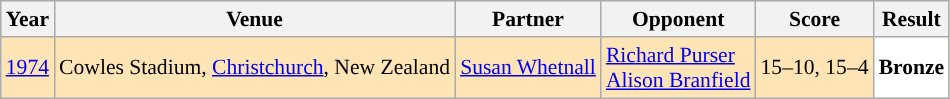<table class="sortable wikitable" style="font-size: 90%;">
<tr>
<th>Year</th>
<th>Venue</th>
<th>Partner</th>
<th>Opponent</th>
<th>Score</th>
<th>Result</th>
</tr>
<tr style="background:#FFE4B5">
<td align="center"><a href='#'>1974</a></td>
<td align="left">Cowles Stadium, <a href='#'>Christchurch</a>, New Zealand</td>
<td align="left"> <a href='#'>Susan Whetnall</a></td>
<td align="left"> <a href='#'>Richard Purser</a><br> <a href='#'>Alison Branfield</a></td>
<td align="left">15–10, 15–4</td>
<td style="text-align:left; background:white"> <strong>Bronze</strong></td>
</tr>
</table>
